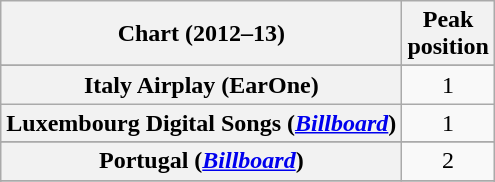<table class="wikitable sortable plainrowheaders">
<tr>
<th>Chart (2012–13)</th>
<th>Peak<br>position</th>
</tr>
<tr>
</tr>
<tr>
</tr>
<tr>
</tr>
<tr>
</tr>
<tr>
</tr>
<tr>
</tr>
<tr>
</tr>
<tr>
</tr>
<tr>
</tr>
<tr>
</tr>
<tr>
</tr>
<tr>
</tr>
<tr>
<th scope="row">Italy Airplay (EarOne)</th>
<td align="center">1</td>
</tr>
<tr>
<th scope="row">Luxembourg Digital Songs (<em><a href='#'>Billboard</a></em>)</th>
<td align="center">1</td>
</tr>
<tr>
</tr>
<tr>
</tr>
<tr>
</tr>
<tr>
</tr>
<tr>
</tr>
<tr>
<th scope="row">Portugal (<em><a href='#'>Billboard</a></em>)</th>
<td style="text-align:center;">2</td>
</tr>
<tr>
</tr>
<tr>
</tr>
<tr>
</tr>
<tr>
</tr>
<tr>
</tr>
<tr>
</tr>
<tr>
</tr>
<tr>
</tr>
</table>
